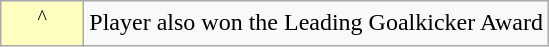<table class="wikitable plainrowheaders">
<tr>
<td style="background:#FFFFC0; width:3em" align="center"><sup>^</sup></td>
<td>Player also won the Leading Goalkicker Award</td>
</tr>
</table>
